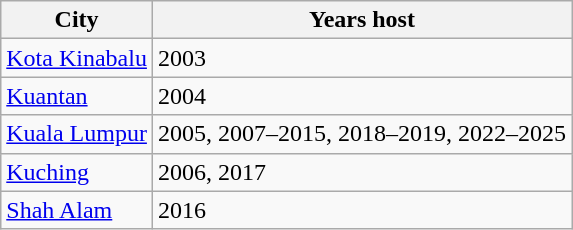<table class=wikitable>
<tr>
<th>City</th>
<th>Years host</th>
</tr>
<tr>
<td><a href='#'>Kota Kinabalu</a></td>
<td>2003</td>
</tr>
<tr>
<td><a href='#'>Kuantan</a></td>
<td>2004</td>
</tr>
<tr>
<td><a href='#'>Kuala Lumpur</a></td>
<td>2005, 2007–2015, 2018–2019, 2022–2025</td>
</tr>
<tr>
<td><a href='#'>Kuching</a></td>
<td>2006, 2017</td>
</tr>
<tr>
<td><a href='#'>Shah Alam</a></td>
<td>2016</td>
</tr>
</table>
